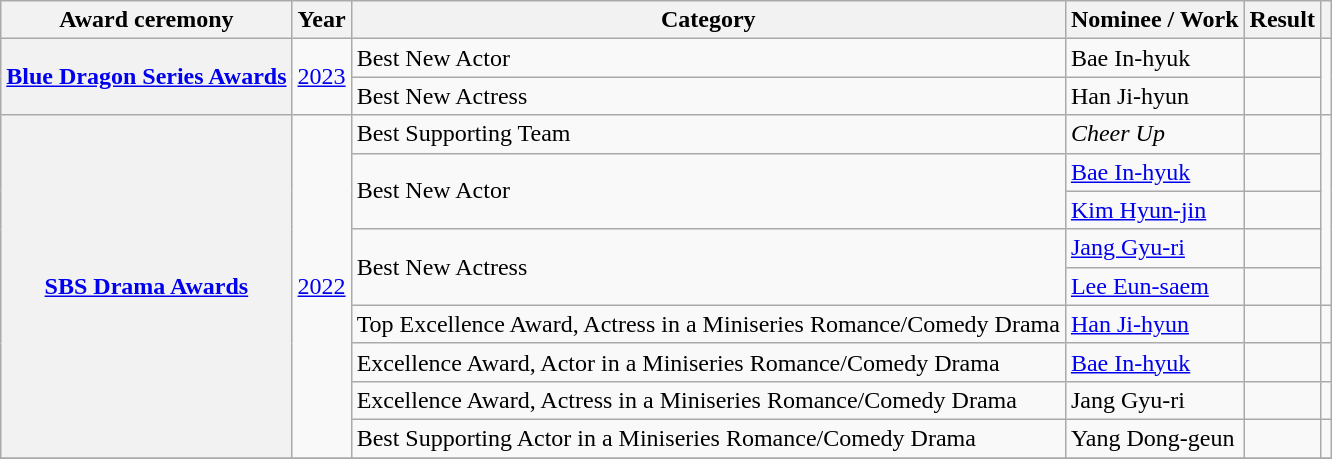<table class="wikitable plainrowheaders sortable">
<tr>
<th scope="col">Award ceremony</th>
<th scope="col">Year</th>
<th scope="col">Category</th>
<th scope="col">Nominee / Work</th>
<th scope="col">Result</th>
<th scope="col" class="unsortable"></th>
</tr>
<tr>
<th scope="row"  rowspan="2"><a href='#'>Blue Dragon Series Awards</a></th>
<td style="text-align:center" rowspan="2"><a href='#'>2023</a></td>
<td>Best New Actor</td>
<td>Bae In-hyuk</td>
<td></td>
<td rowspan="2" style="text-align:center"></td>
</tr>
<tr>
<td>Best New Actress</td>
<td>Han Ji-hyun</td>
<td></td>
</tr>
<tr>
<th scope="row"  rowspan="9"><a href='#'>SBS Drama Awards</a></th>
<td style="text-align:center" rowspan="9"><a href='#'>2022</a></td>
<td>Best Supporting Team</td>
<td><em>Cheer Up</em></td>
<td></td>
<td style="text-align:center" rowspan="5"></td>
</tr>
<tr>
<td rowspan="2">Best New Actor</td>
<td><a href='#'>Bae In-hyuk</a></td>
<td></td>
</tr>
<tr>
<td><a href='#'>Kim Hyun-jin</a></td>
<td></td>
</tr>
<tr>
<td rowspan="2">Best New Actress</td>
<td><a href='#'>Jang Gyu-ri</a></td>
<td></td>
</tr>
<tr>
<td><a href='#'>Lee Eun-saem</a></td>
<td></td>
</tr>
<tr>
<td>Top Excellence Award, Actress in a Miniseries Romance/Comedy Drama</td>
<td><a href='#'>Han Ji-hyun</a></td>
<td></td>
<td style="text-align:center"></td>
</tr>
<tr>
<td>Excellence Award, Actor in a Miniseries Romance/Comedy Drama</td>
<td><a href='#'>Bae In-hyuk</a></td>
<td></td>
<td style="text-align:center"></td>
</tr>
<tr>
<td>Excellence Award, Actress in a Miniseries Romance/Comedy Drama</td>
<td>Jang Gyu-ri</td>
<td></td>
<td style="text-align:center"></td>
</tr>
<tr>
<td>Best Supporting Actor in a Miniseries Romance/Comedy Drama</td>
<td>Yang Dong-geun</td>
<td></td>
<td style="text-align:center"></td>
</tr>
<tr>
</tr>
</table>
